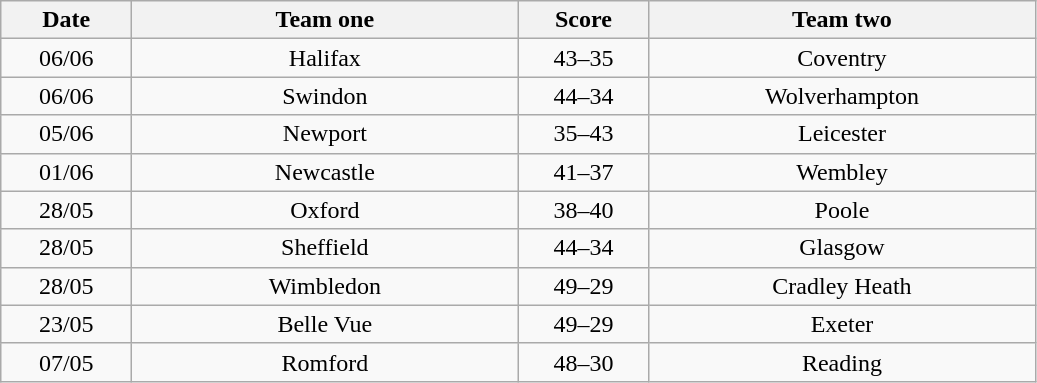<table class="wikitable" style="text-align: center">
<tr>
<th width=80>Date</th>
<th width=250>Team one</th>
<th width=80>Score</th>
<th width=250>Team two</th>
</tr>
<tr>
<td>06/06</td>
<td>Halifax</td>
<td>43–35</td>
<td>Coventry</td>
</tr>
<tr>
<td>06/06</td>
<td>Swindon</td>
<td>44–34</td>
<td>Wolverhampton</td>
</tr>
<tr>
<td>05/06</td>
<td>Newport</td>
<td>35–43</td>
<td>Leicester</td>
</tr>
<tr>
<td>01/06</td>
<td>Newcastle</td>
<td>41–37</td>
<td>Wembley</td>
</tr>
<tr>
<td>28/05</td>
<td>Oxford</td>
<td>38–40</td>
<td>Poole</td>
</tr>
<tr>
<td>28/05</td>
<td>Sheffield</td>
<td>44–34</td>
<td>Glasgow</td>
</tr>
<tr>
<td>28/05</td>
<td>Wimbledon</td>
<td>49–29</td>
<td>Cradley Heath</td>
</tr>
<tr>
<td>23/05</td>
<td>Belle Vue</td>
<td>49–29</td>
<td>Exeter</td>
</tr>
<tr>
<td>07/05</td>
<td>Romford</td>
<td>48–30</td>
<td>Reading</td>
</tr>
</table>
